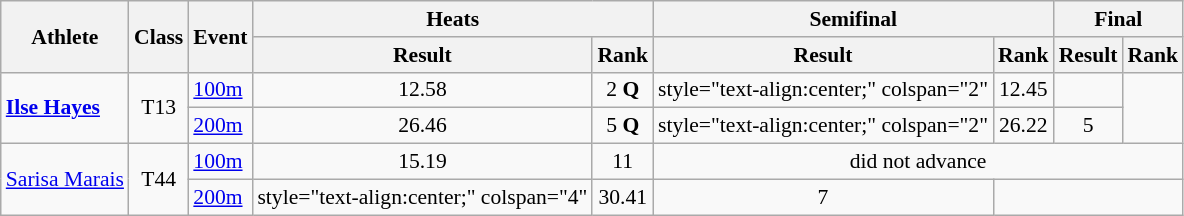<table class=wikitable style="font-size:90%">
<tr>
<th rowspan="2">Athlete</th>
<th rowspan="2">Class</th>
<th rowspan="2">Event</th>
<th colspan="2">Heats</th>
<th colspan="2">Semifinal</th>
<th colspan="2">Final</th>
</tr>
<tr>
<th>Result</th>
<th>Rank</th>
<th>Result</th>
<th>Rank</th>
<th>Result</th>
<th>Rank</th>
</tr>
<tr>
<td rowspan="2"><strong><a href='#'>Ilse Hayes</a></strong></td>
<td rowspan="2" style="text-align:center;">T13</td>
<td><a href='#'>100m</a></td>
<td style="text-align:center;">12.58</td>
<td style="text-align:center;">2 <strong>Q</strong></td>
<td>style="text-align:center;" colspan="2" </td>
<td style="text-align:center;">12.45</td>
<td style="text-align:center;"></td>
</tr>
<tr>
<td><a href='#'>200m</a></td>
<td style="text-align:center;">26.46</td>
<td style="text-align:center;">5 <strong>Q</strong></td>
<td>style="text-align:center;" colspan="2" </td>
<td style="text-align:center;">26.22</td>
<td style="text-align:center;">5</td>
</tr>
<tr>
<td rowspan="2"><a href='#'>Sarisa Marais</a></td>
<td rowspan="2" style="text-align:center;">T44</td>
<td><a href='#'>100m</a></td>
<td style="text-align:center;">15.19</td>
<td style="text-align:center;">11</td>
<td style="text-align:center;" colspan="4">did not advance</td>
</tr>
<tr>
<td><a href='#'>200m</a></td>
<td>style="text-align:center;" colspan="4" </td>
<td style="text-align:center;">30.41</td>
<td style="text-align:center;">7</td>
</tr>
</table>
